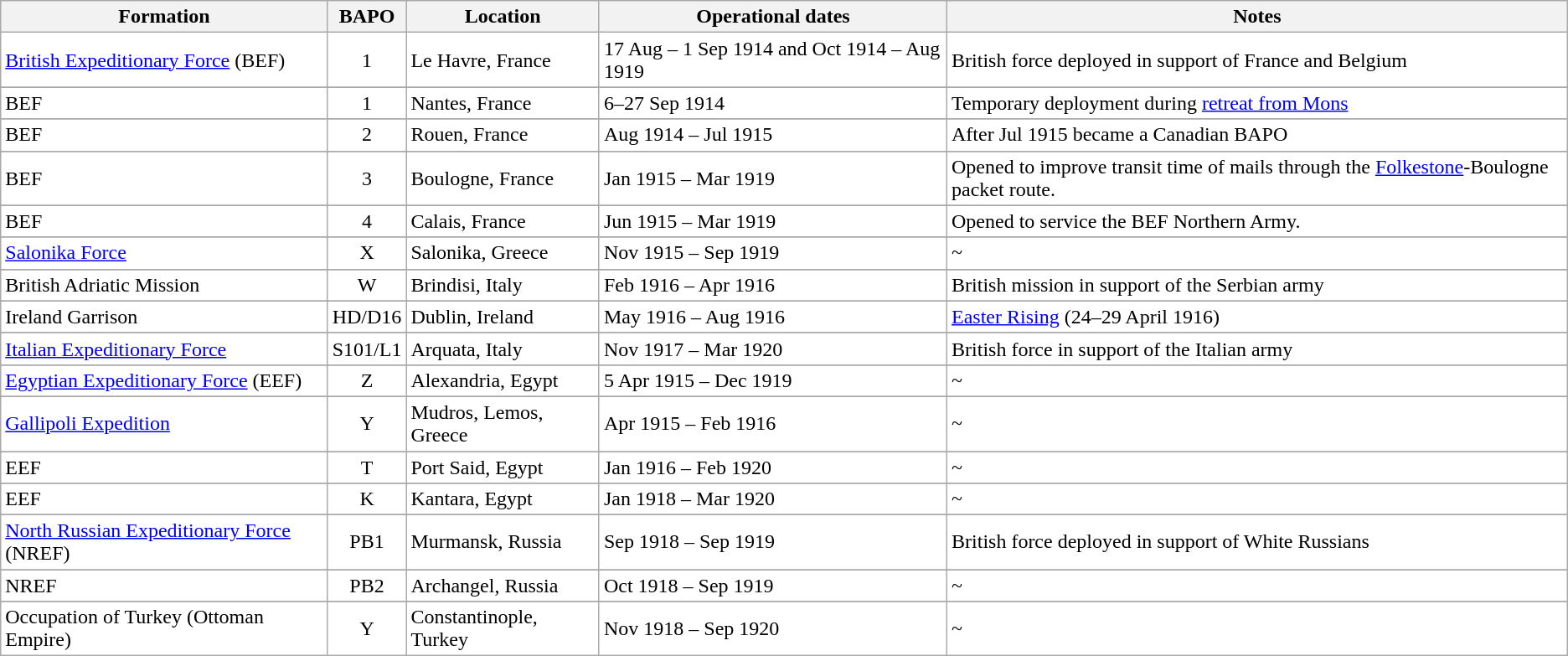<table class="wikitable" style=width="75%">
<tr>
<th>Formation</th>
<th>BAPO</th>
<th>Location</th>
<th>Operational dates</th>
<th>Notes</th>
</tr>
<tr>
<td style="background: white; text-align:left;"><a href='#'>British Expeditionary Force</a> (BEF)</td>
<td style="background: white; text-align:center;">1</td>
<td style="background: white; text-align:left;">Le Havre, France</td>
<td style="background: white; text-align:left;">17 Aug – 1 Sep 1914 and Oct 1914 – Aug 1919</td>
<td style="background: white; text-align:left;">British force deployed in support of France and Belgium</td>
</tr>
<tr>
</tr>
<tr>
<td style="background: white; text-align:left;">BEF</td>
<td style="background: white; text-align:center;">1</td>
<td style="background: white; text-align:left;">Nantes, France</td>
<td style="background: white; text-align:left;">6–27 Sep 1914</td>
<td style="background: white; text-align:left;">Temporary deployment during <a href='#'>retreat from Mons</a></td>
</tr>
<tr>
</tr>
<tr>
<td style="background: white; text-align:left;">BEF</td>
<td style="background: white; text-align:center;">2</td>
<td style="background: white; text-align:left;">Rouen, France</td>
<td style="background: white; text-align:left;">Aug 1914 – Jul 1915</td>
<td style="background: white; text-align:left;">After Jul 1915 became a Canadian BAPO</td>
</tr>
<tr>
</tr>
<tr>
<td style="background: white; text-align:left;">BEF</td>
<td style="background: white; text-align:center;">3</td>
<td style="background: white; text-align:left;">Boulogne, France</td>
<td style="background: white; text-align:left;">Jan 1915 – Mar 1919</td>
<td style="background: white; text-align:left;">Opened to improve transit time of mails through the <a href='#'>Folkestone</a>-Boulogne packet route.</td>
</tr>
<tr>
</tr>
<tr>
<td style="background: white; text-align:left;">BEF</td>
<td style="background: white; text-align:center;">4</td>
<td style="background: white; text-align:left;">Calais, France</td>
<td style="background: white; text-align:left;">Jun 1915 – Mar 1919</td>
<td style="background: white; text-align:left;">Opened to service the BEF Northern Army.</td>
</tr>
<tr>
</tr>
<tr>
<td style="background: white; text-align:left;"><a href='#'>Salonika Force</a></td>
<td style="background: white; text-align:center;">X</td>
<td style="background: white; text-align:left;">Salonika, Greece</td>
<td style="background: white; text-align:left;">Nov 1915 – Sep 1919</td>
<td style="background: white; text-align:left;">~</td>
</tr>
<tr>
</tr>
<tr>
<td style="background: white; text-align:left;">British Adriatic Mission</td>
<td style="background: white; text-align:center;">W</td>
<td style="background: white; text-align:left;">Brindisi, Italy</td>
<td style="background: white; text-align:left;">Feb 1916 – Apr 1916</td>
<td style="background: white; text-align:left;">British mission in support of the Serbian army</td>
</tr>
<tr>
</tr>
<tr>
<td style="background: white; text-align:left;">Ireland Garrison</td>
<td style="background: white; text-align:center;">HD/D16</td>
<td style="background: white; text-align:left;">Dublin, Ireland</td>
<td style="background: white; text-align:left;">May 1916 – Aug 1916</td>
<td style="background: white; text-align:left;"><a href='#'>Easter Rising</a> (24–29 April 1916)</td>
</tr>
<tr>
</tr>
<tr>
<td style="background: white; text-align:left;"><a href='#'>Italian Expeditionary Force</a></td>
<td style="background: white; text-align:center;">S101/L1</td>
<td style="background: white; text-align:left;">Arquata, Italy</td>
<td style="background: white; text-align:left;">Nov 1917 – Mar 1920</td>
<td style="background: white; text-align:left;">British force in support of the Italian army</td>
</tr>
<tr>
</tr>
<tr>
<td style="background: white; text-align:left;"><a href='#'>Egyptian Expeditionary Force</a> (EEF)</td>
<td style="background: white; text-align:center;">Z</td>
<td style="background: white; text-align:left;">Alexandria, Egypt</td>
<td style="background: white; text-align:left;">5 Apr 1915 – Dec 1919</td>
<td style="background: white; text-align:left;">~</td>
</tr>
<tr>
</tr>
<tr>
<td style="background: white; text-align:left;"><a href='#'>Gallipoli Expedition</a></td>
<td style="background: white; text-align:center;">Y</td>
<td style="background: white; text-align:left;">Mudros, Lemos, Greece</td>
<td style="background: white; text-align:left;">Apr 1915 – Feb 1916</td>
<td style="background: white; text-align:left;">~</td>
</tr>
<tr>
</tr>
<tr>
<td style="background: white; text-align:left;">EEF</td>
<td style="background: white; text-align:center;">T</td>
<td style="background: white; text-align:left;">Port Said, Egypt</td>
<td style="background: white; text-align:left;">Jan 1916 – Feb 1920</td>
<td style="background: white; text-align:left;">~</td>
</tr>
<tr>
</tr>
<tr>
<td style="background: white; text-align:left;">EEF</td>
<td style="background: white; text-align:center;">K</td>
<td style="background: white; text-align:left;">Kantara, Egypt</td>
<td style="background: white; text-align:left;">Jan 1918 – Mar 1920</td>
<td style="background: white; text-align:left;">~</td>
</tr>
<tr>
</tr>
<tr>
<td style="background: white; text-align:left;"><a href='#'>North Russian Expeditionary Force</a> (NREF)</td>
<td style="background: white; text-align:center;">PB1</td>
<td style="background: white; text-align:left;">Murmansk, Russia</td>
<td style="background: white; text-align:left;">Sep 1918 – Sep 1919</td>
<td style="background: white; text-align:left;">British force deployed in support of White Russians</td>
</tr>
<tr>
</tr>
<tr>
<td style="background: white; text-align:left;">NREF</td>
<td style="background: white; text-align:center;">PB2</td>
<td style="background: white; text-align:left;">Archangel, Russia</td>
<td style="background: white; text-align:left;">Oct 1918 – Sep 1919</td>
<td style="background: white; text-align:left;">~</td>
</tr>
<tr>
</tr>
<tr>
<td style="background: white; text-align:left;">Occupation of Turkey (Ottoman Empire)</td>
<td style="background: white; text-align:center;">Y</td>
<td style="background: white; text-align:left;">Constantinople, Turkey</td>
<td style="background: white; text-align:left;">Nov 1918 – Sep 1920</td>
<td style="background: white; text-align:left;">~</td>
</tr>
</table>
